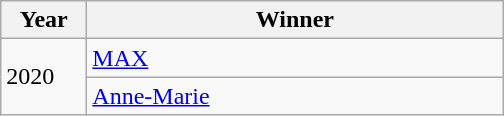<table class="wikitable">
<tr align=center>
<th style="width:50px">Year</th>
<th style="width:270px">Winner</th>
</tr>
<tr>
<td rowspan="2">2020</td>
<td><a href='#'>MAX</a></td>
</tr>
<tr>
<td><a href='#'>Anne-Marie</a></td>
</tr>
</table>
